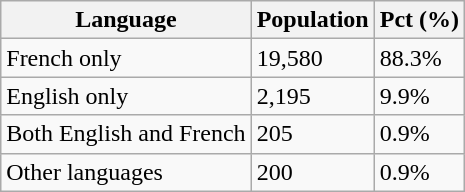<table class="wikitable">
<tr>
<th>Language</th>
<th>Population</th>
<th>Pct (%)</th>
</tr>
<tr>
<td>French only</td>
<td>19,580</td>
<td>88.3%</td>
</tr>
<tr>
<td>English only</td>
<td>2,195</td>
<td>9.9%</td>
</tr>
<tr>
<td>Both English and French</td>
<td>205</td>
<td>0.9%</td>
</tr>
<tr>
<td>Other languages</td>
<td>200</td>
<td>0.9%</td>
</tr>
</table>
